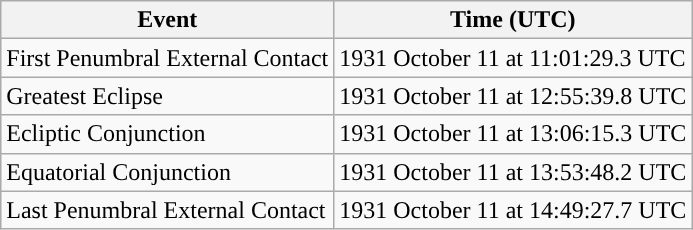<table class="wikitable">
<tr>
<th>Event</th>
<th>Time (UTC)</th>
</tr>
<tr>
<td>First Penumbral External Contact</td>
<td>1931 October 11 at 11:01:29.3 UTC</td>
</tr>
<tr>
<td>Greatest Eclipse</td>
<td>1931 October 11 at 12:55:39.8 UTC</td>
</tr>
<tr>
<td>Ecliptic Conjunction</td>
<td>1931 October 11 at 13:06:15.3 UTC</td>
</tr>
<tr>
<td>Equatorial Conjunction</td>
<td>1931 October 11 at 13:53:48.2 UTC</td>
</tr>
<tr>
<td>Last Penumbral External Contact</td>
<td>1931 October 11 at 14:49:27.7 UTC</td>
</tr>
</table>
